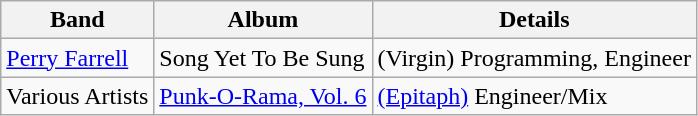<table class="wikitable" border="1">
<tr>
<th>Band</th>
<th>Album</th>
<th>Details</th>
</tr>
<tr>
<td><a href='#'>Perry Farrell</a></td>
<td>Song Yet To Be Sung</td>
<td>(Virgin) Programming, Engineer</td>
</tr>
<tr>
<td>Various Artists</td>
<td><a href='#'>Punk-O-Rama, Vol. 6</a></td>
<td><a href='#'>(Epitaph)</a> Engineer/Mix</td>
</tr>
</table>
